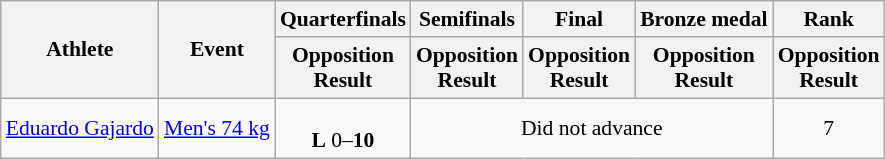<table class="wikitable" border="1" style="font-size:90%">
<tr>
<th rowspan=2>Athlete</th>
<th rowspan=2>Event</th>
<th>Quarterfinals</th>
<th>Semifinals</th>
<th>Final</th>
<th>Bronze medal</th>
<th>Rank</th>
</tr>
<tr>
<th>Opposition<br>Result</th>
<th>Opposition<br>Result</th>
<th>Opposition<br>Result</th>
<th>Opposition<br>Result</th>
<th>Opposition<br>Result</th>
</tr>
<tr align=center>
<td align=left><a href='#'>Eduardo Gajardo</a></td>
<td align=left><a href='#'>Men's 74 kg</a></td>
<td><br><strong>L</strong> 0–<strong>10</strong></td>
<td colspan=3>Did not advance</td>
<td>7</td>
</tr>
</table>
